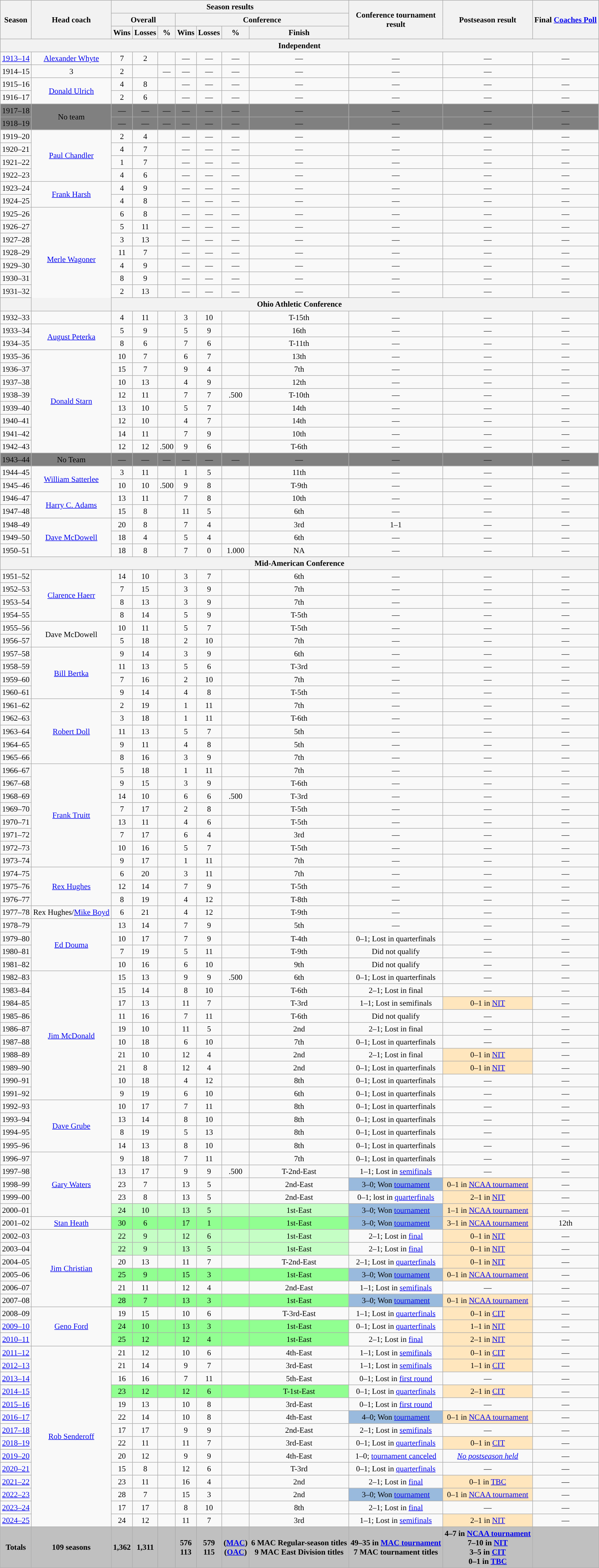<table class="wikitable" style="font-size: 95%; text-align:center;">
<tr>
<th rowspan="3">Season</th>
<th rowspan="3">Head coach</th>
<th colspan="7">Season results</th>
<th rowspan="3">Conference tournament<br>result<br></th>
<th rowspan="3">Postseason result<br></th>
<th rowspan="3">Final <a href='#'>Coaches Poll</a><br></th>
</tr>
<tr>
<th colspan="3">Overall</th>
<th colspan="4">Conference</th>
</tr>
<tr>
<th>Wins</th>
<th>Losses</th>
<th>%</th>
<th>Wins</th>
<th>Losses</th>
<th>%</th>
<th>Finish</th>
</tr>
<tr>
<th colspan="12">Independent</th>
</tr>
<tr>
<td><a href='#'>1913–14</a></td>
<td rowspan="2"><a href='#'>Alexander Whyte</a></td>
<td>7</td>
<td>2</td>
<td></td>
<td>—</td>
<td>—</td>
<td>—</td>
<td>—</td>
<td>—</td>
<td>—</td>
<td>—</td>
</tr>
<tr>
</tr>
<tr>
<td>1914–15</td>
<td>3</td>
<td>2</td>
<td></td>
<td>—</td>
<td>—</td>
<td>—</td>
<td>—</td>
<td>—</td>
<td>—</td>
<td>—</td>
</tr>
<tr>
<td>1915–16</td>
<td rowspan="2"><a href='#'>Donald Ulrich</a></td>
<td>4</td>
<td>8</td>
<td></td>
<td>—</td>
<td>—</td>
<td>—</td>
<td>—</td>
<td>—</td>
<td>—</td>
<td>—</td>
</tr>
<tr>
<td>1916–17</td>
<td>2</td>
<td>6</td>
<td></td>
<td>—</td>
<td>—</td>
<td>—</td>
<td>—</td>
<td>—</td>
<td>—</td>
<td>—</td>
</tr>
<tr>
<td bgcolor="gray">1917–18</td>
<td rowspan="2" bgcolor="gray">No team</td>
<td bgcolor="gray">—</td>
<td bgcolor="gray">—</td>
<td bgcolor="gray">—</td>
<td bgcolor="gray">—</td>
<td bgcolor="gray">—</td>
<td bgcolor="gray">—</td>
<td bgcolor="gray">—</td>
<td bgcolor="gray">—</td>
<td bgcolor="gray">—</td>
<td bgcolor="gray">—</td>
</tr>
<tr>
<td bgcolor="gray">1918–19</td>
<td bgcolor="gray">—</td>
<td bgcolor="gray">—</td>
<td bgcolor="gray">—</td>
<td bgcolor="gray">—</td>
<td bgcolor="gray">—</td>
<td bgcolor="gray">—</td>
<td bgcolor="gray">—</td>
<td bgcolor="gray">—</td>
<td bgcolor="gray">—</td>
<td bgcolor="gray">—</td>
</tr>
<tr>
<td>1919–20</td>
<td rowspan="4"><a href='#'>Paul Chandler</a></td>
<td>2</td>
<td>4</td>
<td></td>
<td>—</td>
<td>—</td>
<td>—</td>
<td>—</td>
<td>—</td>
<td>—</td>
<td>—</td>
</tr>
<tr>
<td>1920–21</td>
<td>4</td>
<td>7</td>
<td></td>
<td>—</td>
<td>—</td>
<td>—</td>
<td>—</td>
<td>—</td>
<td>—</td>
<td>—</td>
</tr>
<tr>
<td>1921–22</td>
<td>1</td>
<td>7</td>
<td></td>
<td>—</td>
<td>—</td>
<td>—</td>
<td>—</td>
<td>—</td>
<td>—</td>
<td>—</td>
</tr>
<tr>
<td>1922–23</td>
<td>4</td>
<td>6</td>
<td></td>
<td>—</td>
<td>—</td>
<td>—</td>
<td>—</td>
<td>—</td>
<td>—</td>
<td>—</td>
</tr>
<tr>
<td>1923–24</td>
<td rowspan="2"><a href='#'>Frank Harsh</a></td>
<td>4</td>
<td>9</td>
<td></td>
<td>—</td>
<td>—</td>
<td>—</td>
<td>—</td>
<td>—</td>
<td>—</td>
<td>—</td>
</tr>
<tr>
<td>1924–25</td>
<td>4</td>
<td>8</td>
<td></td>
<td>—</td>
<td>—</td>
<td>—</td>
<td>—</td>
<td>—</td>
<td>—</td>
<td>—</td>
</tr>
<tr>
<td>1925–26</td>
<td rowspan="8"><a href='#'>Merle Wagoner</a></td>
<td>6</td>
<td>8</td>
<td></td>
<td>—</td>
<td>—</td>
<td>—</td>
<td>—</td>
<td>—</td>
<td>—</td>
<td>—</td>
</tr>
<tr>
<td>1926–27</td>
<td>5</td>
<td>11</td>
<td></td>
<td>—</td>
<td>—</td>
<td>—</td>
<td>—</td>
<td>—</td>
<td>—</td>
<td>—</td>
</tr>
<tr>
<td>1927–28</td>
<td>3</td>
<td>13</td>
<td></td>
<td>—</td>
<td>—</td>
<td>—</td>
<td>—</td>
<td>—</td>
<td>—</td>
<td>—</td>
</tr>
<tr>
<td>1928–29</td>
<td>11</td>
<td>7</td>
<td></td>
<td>—</td>
<td>—</td>
<td>—</td>
<td>—</td>
<td>—</td>
<td>—</td>
<td>—</td>
</tr>
<tr>
<td>1929–30</td>
<td>4</td>
<td>9</td>
<td></td>
<td>—</td>
<td>—</td>
<td>—</td>
<td>—</td>
<td>—</td>
<td>—</td>
<td>—</td>
</tr>
<tr>
<td>1930–31</td>
<td>8</td>
<td>9</td>
<td></td>
<td>—</td>
<td>—</td>
<td>—</td>
<td>—</td>
<td>—</td>
<td>—</td>
<td>—</td>
</tr>
<tr>
<td>1931–32</td>
<td>2</td>
<td>13</td>
<td></td>
<td>—</td>
<td>—</td>
<td>—</td>
<td>—</td>
<td>—</td>
<td>—</td>
<td>—</td>
</tr>
<tr>
<th colspan="12">Ohio Athletic Conference</th>
</tr>
<tr>
<td>1932–33</td>
<td></td>
<td>4</td>
<td>11</td>
<td></td>
<td>3</td>
<td>10</td>
<td></td>
<td>T-15th</td>
<td>—</td>
<td>—</td>
<td>—</td>
</tr>
<tr>
<td>1933–34</td>
<td rowspan="2"><a href='#'>August Peterka</a></td>
<td>5</td>
<td>9</td>
<td></td>
<td>5</td>
<td>9</td>
<td></td>
<td>16th</td>
<td>—</td>
<td>—</td>
<td>—</td>
</tr>
<tr>
<td>1934–35</td>
<td>8</td>
<td>6</td>
<td></td>
<td>7</td>
<td>6</td>
<td></td>
<td>T-11th</td>
<td>—</td>
<td>—</td>
<td>—</td>
</tr>
<tr>
<td>1935–36</td>
<td rowspan="8"><a href='#'>Donald Starn</a></td>
<td>10</td>
<td>7</td>
<td></td>
<td>6</td>
<td>7</td>
<td></td>
<td>13th</td>
<td>—</td>
<td>—</td>
<td>—</td>
</tr>
<tr>
<td>1936–37</td>
<td>15</td>
<td>7</td>
<td></td>
<td>9</td>
<td>4</td>
<td></td>
<td>7th</td>
<td>—</td>
<td>—</td>
<td>—</td>
</tr>
<tr>
<td>1937–38</td>
<td>10</td>
<td>13</td>
<td></td>
<td>4</td>
<td>9</td>
<td></td>
<td>12th</td>
<td>—</td>
<td>—</td>
<td>—</td>
</tr>
<tr>
<td>1938–39</td>
<td>12</td>
<td>11</td>
<td></td>
<td>7</td>
<td>7</td>
<td>.500</td>
<td>T-10th</td>
<td>—</td>
<td>—</td>
<td>—</td>
</tr>
<tr>
<td>1939–40</td>
<td>13</td>
<td>10</td>
<td></td>
<td>5</td>
<td>7</td>
<td></td>
<td>14th</td>
<td>—</td>
<td>—</td>
<td>—</td>
</tr>
<tr>
<td>1940–41</td>
<td>12</td>
<td>10</td>
<td></td>
<td>4</td>
<td>7</td>
<td></td>
<td>14th</td>
<td>—</td>
<td>—</td>
<td>—</td>
</tr>
<tr>
<td>1941–42</td>
<td>14</td>
<td>11</td>
<td></td>
<td>7</td>
<td>9</td>
<td></td>
<td>10th</td>
<td>—</td>
<td>—</td>
<td>—</td>
</tr>
<tr>
<td>1942–43</td>
<td>12</td>
<td>12</td>
<td>.500</td>
<td>9</td>
<td>6</td>
<td></td>
<td>T-6th</td>
<td>—</td>
<td>—</td>
<td>—</td>
</tr>
<tr>
<td bgcolor="gray">1943–44</td>
<td bgcolor="gray">No Team</td>
<td bgcolor="gray">—</td>
<td bgcolor="gray">—</td>
<td bgcolor="gray">—</td>
<td bgcolor="gray">—</td>
<td bgcolor="gray">—</td>
<td bgcolor="gray">—</td>
<td bgcolor="gray">—</td>
<td bgcolor="gray">—</td>
<td bgcolor="gray">—</td>
<td bgcolor="gray">—</td>
</tr>
<tr>
<td>1944–45</td>
<td rowspan="2"><a href='#'>William Satterlee</a></td>
<td>3</td>
<td>11</td>
<td></td>
<td>1</td>
<td>5</td>
<td></td>
<td>11th</td>
<td>—</td>
<td>—</td>
<td>—</td>
</tr>
<tr>
<td>1945–46</td>
<td>10</td>
<td>10</td>
<td>.500</td>
<td>9</td>
<td>8</td>
<td></td>
<td>T-9th</td>
<td>—</td>
<td>—</td>
<td>—</td>
</tr>
<tr>
<td>1946–47</td>
<td rowspan="2"><a href='#'>Harry C. Adams</a></td>
<td>13</td>
<td>11</td>
<td></td>
<td>7</td>
<td>8</td>
<td></td>
<td>10th</td>
<td>—</td>
<td>—</td>
<td>—</td>
</tr>
<tr>
<td>1947–48</td>
<td>15</td>
<td>8</td>
<td></td>
<td>11</td>
<td>5</td>
<td></td>
<td>6th</td>
<td>—</td>
<td>—</td>
<td>—</td>
</tr>
<tr>
<td>1948–49</td>
<td rowspan="3"><a href='#'>Dave McDowell</a></td>
<td>20</td>
<td>8</td>
<td></td>
<td>7</td>
<td>4</td>
<td></td>
<td>3rd</td>
<td>1–1</td>
<td>—</td>
<td>—</td>
</tr>
<tr>
<td>1949–50</td>
<td>18</td>
<td>4</td>
<td></td>
<td>5</td>
<td>4</td>
<td></td>
<td>6th</td>
<td>—</td>
<td>—</td>
<td>—</td>
</tr>
<tr>
<td>1950–51</td>
<td>18</td>
<td>8</td>
<td></td>
<td>7</td>
<td>0</td>
<td>1.000</td>
<td>NA</td>
<td>—</td>
<td>—</td>
<td>—</td>
</tr>
<tr>
<th colspan="12">Mid-American Conference</th>
</tr>
<tr>
<td>1951–52</td>
<td rowspan="4"><a href='#'>Clarence Haerr</a></td>
<td>14</td>
<td>10</td>
<td></td>
<td>3</td>
<td>7</td>
<td></td>
<td>6th</td>
<td>—</td>
<td>—</td>
<td>—</td>
</tr>
<tr>
<td>1952–53</td>
<td>7</td>
<td>15</td>
<td></td>
<td>3</td>
<td>9</td>
<td></td>
<td>7th</td>
<td>—</td>
<td>—</td>
<td>—</td>
</tr>
<tr>
<td>1953–54</td>
<td>8</td>
<td>13</td>
<td></td>
<td>3</td>
<td>9</td>
<td></td>
<td>7th</td>
<td>—</td>
<td>—</td>
<td>—</td>
</tr>
<tr>
<td>1954–55</td>
<td>8</td>
<td>14</td>
<td></td>
<td>5</td>
<td>9</td>
<td></td>
<td>T-5th</td>
<td>—</td>
<td>—</td>
<td>—</td>
</tr>
<tr>
<td>1955–56</td>
<td rowspan="2">Dave McDowell</td>
<td>10</td>
<td>11</td>
<td></td>
<td>5</td>
<td>7</td>
<td></td>
<td>T-5th</td>
<td>—</td>
<td>—</td>
<td>—</td>
</tr>
<tr>
<td>1956–57</td>
<td>5</td>
<td>18</td>
<td></td>
<td>2</td>
<td>10</td>
<td></td>
<td>7th</td>
<td>—</td>
<td>—</td>
<td>—</td>
</tr>
<tr>
<td>1957–58</td>
<td rowspan="4"><a href='#'>Bill Bertka</a></td>
<td>9</td>
<td>14</td>
<td></td>
<td>3</td>
<td>9</td>
<td></td>
<td>6th</td>
<td>—</td>
<td>—</td>
<td>—</td>
</tr>
<tr>
<td>1958–59</td>
<td>11</td>
<td>13</td>
<td></td>
<td>5</td>
<td>6</td>
<td></td>
<td>T-3rd</td>
<td>—</td>
<td>—</td>
<td>—</td>
</tr>
<tr>
<td>1959–60</td>
<td>7</td>
<td>16</td>
<td></td>
<td>2</td>
<td>10</td>
<td></td>
<td>7th</td>
<td>—</td>
<td>—</td>
<td>—</td>
</tr>
<tr>
<td>1960–61</td>
<td>9</td>
<td>14</td>
<td></td>
<td>4</td>
<td>8</td>
<td></td>
<td>T-5th</td>
<td>—</td>
<td>—</td>
<td>—</td>
</tr>
<tr>
<td>1961–62</td>
<td rowspan="5"><a href='#'>Robert Doll</a></td>
<td>2</td>
<td>19</td>
<td></td>
<td>1</td>
<td>11</td>
<td></td>
<td>7th</td>
<td>—</td>
<td>—</td>
<td>—</td>
</tr>
<tr>
<td>1962–63</td>
<td>3</td>
<td>18</td>
<td></td>
<td>1</td>
<td>11</td>
<td></td>
<td>T-6th</td>
<td>—</td>
<td>—</td>
<td>—</td>
</tr>
<tr>
<td>1963–64</td>
<td>11</td>
<td>13</td>
<td></td>
<td>5</td>
<td>7</td>
<td></td>
<td>5th</td>
<td>—</td>
<td>—</td>
<td>—</td>
</tr>
<tr>
<td>1964–65</td>
<td>9</td>
<td>11</td>
<td></td>
<td>4</td>
<td>8</td>
<td></td>
<td>5th</td>
<td>—</td>
<td>—</td>
<td>—</td>
</tr>
<tr>
<td>1965–66</td>
<td>8</td>
<td>16</td>
<td></td>
<td>3</td>
<td>9</td>
<td></td>
<td>7th</td>
<td>—</td>
<td>—</td>
<td>—</td>
</tr>
<tr>
<td>1966–67</td>
<td rowspan="8"><a href='#'>Frank Truitt</a></td>
<td>5</td>
<td>18</td>
<td></td>
<td>1</td>
<td>11</td>
<td></td>
<td>7th</td>
<td>—</td>
<td>—</td>
<td>—</td>
</tr>
<tr>
<td>1967–68</td>
<td>9</td>
<td>15</td>
<td></td>
<td>3</td>
<td>9</td>
<td></td>
<td>T-6th</td>
<td>—</td>
<td>—</td>
<td>—</td>
</tr>
<tr>
<td>1968–69</td>
<td>14</td>
<td>10</td>
<td></td>
<td>6</td>
<td>6</td>
<td>.500</td>
<td>T-3rd</td>
<td>—</td>
<td>—</td>
<td>—</td>
</tr>
<tr>
<td>1969–70</td>
<td>7</td>
<td>17</td>
<td></td>
<td>2</td>
<td>8</td>
<td></td>
<td>T-5th</td>
<td>—</td>
<td>—</td>
<td>—</td>
</tr>
<tr>
<td>1970–71</td>
<td>13</td>
<td>11</td>
<td></td>
<td>4</td>
<td>6</td>
<td></td>
<td>T-5th</td>
<td>—</td>
<td>—</td>
<td>—</td>
</tr>
<tr>
<td>1971–72</td>
<td>7</td>
<td>17</td>
<td></td>
<td>6</td>
<td>4</td>
<td></td>
<td>3rd</td>
<td>—</td>
<td>—</td>
<td>—</td>
</tr>
<tr>
<td>1972–73</td>
<td>10</td>
<td>16</td>
<td></td>
<td>5</td>
<td>7</td>
<td></td>
<td>T-5th</td>
<td>—</td>
<td>—</td>
<td>—</td>
</tr>
<tr>
<td>1973–74</td>
<td>9</td>
<td>17</td>
<td></td>
<td>1</td>
<td>11</td>
<td></td>
<td>7th</td>
<td>—</td>
<td>—</td>
<td>—</td>
</tr>
<tr>
<td>1974–75</td>
<td rowspan="3"><a href='#'>Rex Hughes</a></td>
<td>6</td>
<td>20</td>
<td></td>
<td>3</td>
<td>11</td>
<td></td>
<td>7th</td>
<td>—</td>
<td>—</td>
<td>—</td>
</tr>
<tr>
<td>1975–76</td>
<td>12</td>
<td>14</td>
<td></td>
<td>7</td>
<td>9</td>
<td></td>
<td>T-5th</td>
<td>—</td>
<td>—</td>
<td>—</td>
</tr>
<tr>
<td>1976–77</td>
<td>8</td>
<td>19</td>
<td></td>
<td>4</td>
<td>12</td>
<td></td>
<td>T-8th</td>
<td>—</td>
<td>—</td>
<td>—</td>
</tr>
<tr>
<td>1977–78</td>
<td>Rex Hughes/<a href='#'>Mike Boyd</a></td>
<td>6</td>
<td>21</td>
<td></td>
<td>4</td>
<td>12</td>
<td></td>
<td>T-9th</td>
<td>—</td>
<td>—</td>
<td>—</td>
</tr>
<tr>
<td>1978–79</td>
<td rowspan="4"><a href='#'>Ed Douma</a></td>
<td>13</td>
<td>14</td>
<td></td>
<td>7</td>
<td>9</td>
<td></td>
<td>5th</td>
<td>—</td>
<td>—</td>
<td>—</td>
</tr>
<tr>
<td>1979–80</td>
<td>10</td>
<td>17</td>
<td></td>
<td>7</td>
<td>9</td>
<td></td>
<td>T-4th</td>
<td>0–1; Lost in quarterfinals</td>
<td>—</td>
<td>—</td>
</tr>
<tr>
<td>1980–81</td>
<td>7</td>
<td>19</td>
<td></td>
<td>5</td>
<td>11</td>
<td></td>
<td>T-9th</td>
<td>Did not qualify</td>
<td>—</td>
<td>—</td>
</tr>
<tr>
<td>1981–82</td>
<td>10</td>
<td>16</td>
<td></td>
<td>6</td>
<td>10</td>
<td></td>
<td>9th</td>
<td>Did not qualify</td>
<td>—</td>
<td>—</td>
</tr>
<tr>
<td>1982–83</td>
<td rowspan="10"><a href='#'>Jim McDonald</a></td>
<td>15</td>
<td>13</td>
<td></td>
<td>9</td>
<td>9</td>
<td>.500</td>
<td>6th</td>
<td>0–1; Lost in quarterfinals</td>
<td>—</td>
<td>—</td>
</tr>
<tr>
<td>1983–84</td>
<td>15</td>
<td>14</td>
<td></td>
<td>8</td>
<td>10</td>
<td></td>
<td>T-6th</td>
<td>2–1; Lost in final</td>
<td>—</td>
<td>—</td>
</tr>
<tr>
<td>1984–85</td>
<td>17</td>
<td>13</td>
<td></td>
<td>11</td>
<td>7</td>
<td></td>
<td>T-3rd</td>
<td>1–1; Lost in semifinals</td>
<td bgcolor="#ffe6bd">0–1 in <a href='#'>NIT</a></td>
<td>—</td>
</tr>
<tr>
<td>1985–86</td>
<td>11</td>
<td>16</td>
<td></td>
<td>7</td>
<td>11</td>
<td></td>
<td>T-6th</td>
<td>Did not qualify</td>
<td>—</td>
<td>—</td>
</tr>
<tr>
<td>1986–87</td>
<td>19</td>
<td>10</td>
<td></td>
<td>11</td>
<td>5</td>
<td></td>
<td>2nd</td>
<td>2–1; Lost in final</td>
<td>—</td>
<td>—</td>
</tr>
<tr>
<td>1987–88</td>
<td>10</td>
<td>18</td>
<td></td>
<td>6</td>
<td>10</td>
<td></td>
<td>7th</td>
<td>0–1; Lost in quarterfinals</td>
<td>—</td>
<td>—</td>
</tr>
<tr>
<td>1988–89</td>
<td>21</td>
<td>10</td>
<td></td>
<td>12</td>
<td>4</td>
<td></td>
<td>2nd</td>
<td>2–1; Lost in final</td>
<td bgcolor="#ffe6bd">0–1 in <a href='#'>NIT</a></td>
<td>—</td>
</tr>
<tr>
<td>1989–90</td>
<td>21</td>
<td>8</td>
<td></td>
<td>12</td>
<td>4</td>
<td></td>
<td>2nd</td>
<td>0–1; Lost in quarterfinals</td>
<td bgcolor="#ffe6bd">0–1 in <a href='#'>NIT</a></td>
<td>—</td>
</tr>
<tr>
<td>1990–91</td>
<td>10</td>
<td>18</td>
<td></td>
<td>4</td>
<td>12</td>
<td></td>
<td>8th</td>
<td>0–1; Lost in quarterfinals</td>
<td>—</td>
<td>—</td>
</tr>
<tr>
<td>1991–92</td>
<td>9</td>
<td>19</td>
<td></td>
<td>6</td>
<td>10</td>
<td></td>
<td>6th</td>
<td>0–1; Lost in quarterfinals</td>
<td>—</td>
<td>—</td>
</tr>
<tr>
<td>1992–93</td>
<td rowspan="4"><a href='#'>Dave Grube</a></td>
<td>10</td>
<td>17</td>
<td></td>
<td>7</td>
<td>11</td>
<td></td>
<td>8th</td>
<td>0–1; Lost in quarterfinals</td>
<td>—</td>
<td>—</td>
</tr>
<tr>
<td>1993–94</td>
<td>13</td>
<td>14</td>
<td></td>
<td>8</td>
<td>10</td>
<td></td>
<td>8th</td>
<td>0–1; Lost in quarterfinals</td>
<td>—</td>
<td>—</td>
</tr>
<tr>
<td>1994–95</td>
<td>8</td>
<td>19</td>
<td></td>
<td>5</td>
<td>13</td>
<td></td>
<td>8th</td>
<td>0–1; Lost in quarterfinals</td>
<td>—</td>
<td>—</td>
</tr>
<tr>
<td>1995–96</td>
<td>14</td>
<td>13</td>
<td></td>
<td>8</td>
<td>10</td>
<td></td>
<td>8th</td>
<td>0–1; Lost in quarterfinals</td>
<td>—</td>
<td>—</td>
</tr>
<tr>
<td>1996–97</td>
<td rowspan="5"><a href='#'>Gary Waters</a></td>
<td>9</td>
<td>18</td>
<td></td>
<td>7</td>
<td>11</td>
<td></td>
<td>7th</td>
<td>0–1; Lost in quarterfinals</td>
<td>—</td>
<td>—</td>
</tr>
<tr>
<td>1997–98</td>
<td>13</td>
<td>17</td>
<td></td>
<td>9</td>
<td>9</td>
<td>.500</td>
<td>T-2nd-East</td>
<td>1–1; Lost in <a href='#'>semifinals</a></td>
<td>—</td>
<td>—</td>
</tr>
<tr>
<td>1998–99</td>
<td>23</td>
<td>7</td>
<td></td>
<td>13</td>
<td>5</td>
<td></td>
<td>2nd-East</td>
<td bgcolor="#99badd">3–0; Won <a href='#'>tournament</a></td>
<td bgcolor="#ffe6bd">0–1 in <a href='#'>NCAA tournament</a></td>
<td>—</td>
</tr>
<tr>
<td>1999–00</td>
<td>23</td>
<td>8</td>
<td></td>
<td>13</td>
<td>5</td>
<td></td>
<td>2nd-East</td>
<td>0–1; lost in <a href='#'>quarterfinals</a></td>
<td bgcolor="#ffe6bd">2–1 in <a href='#'>NIT</a></td>
<td>—</td>
</tr>
<tr>
<td>2000–01</td>
<td bgcolor="#C5FEC5">24</td>
<td bgcolor="#C5FEC5">10</td>
<td bgcolor="#C5FEC5"></td>
<td bgcolor="#C5FEC5">13</td>
<td bgcolor="#C5FEC5">5</td>
<td bgcolor="#C5FEC5"></td>
<td bgcolor="#C5FEC5">1st-East</td>
<td bgcolor="#99badd">3–0; Won <a href='#'>tournament</a></td>
<td bgcolor="#ffe6bd">1–1 in <a href='#'>NCAA tournament</a></td>
<td>—</td>
</tr>
<tr>
<td>2001–02</td>
<td><a href='#'>Stan Heath</a></td>
<td bgcolor="#91ff91">30</td>
<td bgcolor="#91ff91">6</td>
<td bgcolor="#91ff91"></td>
<td bgcolor="#91ff91">17</td>
<td bgcolor="#91ff91">1</td>
<td bgcolor="#91ff91"></td>
<td bgcolor="#91ff91">1st-East</td>
<td bgcolor="#99badd">3–0; Won <a href='#'>tournament</a></td>
<td bgcolor="#ffe6bd">3–1 in <a href='#'>NCAA tournament</a></td>
<td>12th</td>
</tr>
<tr>
<td>2002–03</td>
<td rowspan="6"><a href='#'>Jim Christian</a></td>
<td bgcolor="#C5FEC5">22</td>
<td bgcolor="#C5FEC5">9</td>
<td bgcolor="#C5FEC5"></td>
<td bgcolor="#C5FEC5">12</td>
<td bgcolor="#C5FEC5">6</td>
<td bgcolor="#C5FEC5"></td>
<td bgcolor="#C5FEC5">1st-East</td>
<td>2–1; Lost in <a href='#'>final</a></td>
<td bgcolor="#ffe6bd">0–1 in <a href='#'>NIT</a></td>
<td>—</td>
</tr>
<tr>
<td>2003–04</td>
<td bgcolor="#C5FEC5">22</td>
<td bgcolor="#C5FEC5">9</td>
<td bgcolor="#C5FEC5"></td>
<td bgcolor="#C5FEC5">13</td>
<td bgcolor="#C5FEC5">5</td>
<td bgcolor="#C5FEC5"></td>
<td bgcolor="#C5FEC5">1st-East</td>
<td>2–1; Lost in <a href='#'>final</a></td>
<td bgcolor="#ffe6bd">0–1 in <a href='#'>NIT</a></td>
<td>—</td>
</tr>
<tr>
<td>2004–05</td>
<td>20</td>
<td>13</td>
<td></td>
<td>11</td>
<td>7</td>
<td></td>
<td>T-2nd-East</td>
<td>2–1; Lost in <a href='#'>quarterfinals</a></td>
<td bgcolor="#ffe6bd">0–1 in <a href='#'>NIT</a></td>
<td>—</td>
</tr>
<tr>
<td>2005–06</td>
<td bgcolor="#91ff91">25</td>
<td bgcolor="#91ff91">9</td>
<td bgcolor="#91ff91"></td>
<td bgcolor="#91ff91">15</td>
<td bgcolor="#91ff91">3</td>
<td bgcolor="#91ff91"></td>
<td bgcolor="#91ff91">1st-East</td>
<td bgcolor="#99badd">3–0; Won <a href='#'>tournament</a></td>
<td bgcolor="#ffe6bd">0–1 in <a href='#'>NCAA tournament</a></td>
<td>—</td>
</tr>
<tr>
<td>2006–07</td>
<td>21</td>
<td>11</td>
<td></td>
<td>12</td>
<td>4</td>
<td></td>
<td>2nd-East</td>
<td>1–1; Lost in <a href='#'>semifinals</a></td>
<td>—</td>
<td>—</td>
</tr>
<tr>
<td>2007–08</td>
<td bgcolor="#91ff91">28</td>
<td bgcolor="#91ff91">7</td>
<td bgcolor="#91ff91"></td>
<td bgcolor="#91ff91">13</td>
<td bgcolor="#91ff91">3</td>
<td bgcolor="#91ff91"></td>
<td bgcolor="#91ff91">1st-East</td>
<td bgcolor="#99badd">3–0; Won <a href='#'>tournament</a></td>
<td bgcolor="#ffe6bd">0–1 in <a href='#'>NCAA tournament</a></td>
<td>—</td>
</tr>
<tr>
<td>2008–09</td>
<td rowspan="3"><a href='#'>Geno Ford</a></td>
<td>19</td>
<td>15</td>
<td></td>
<td>10</td>
<td>6</td>
<td></td>
<td>T-3rd-East</td>
<td>1–1; Lost in <a href='#'>quarterfinals</a></td>
<td bgcolor="#ffe6bd">0–1 in <a href='#'>CIT</a></td>
<td>—</td>
</tr>
<tr>
<td><a href='#'>2009–10</a></td>
<td bgcolor="#91ff91">24</td>
<td bgcolor="#91ff91">10</td>
<td bgcolor="#91ff91"></td>
<td bgcolor="#91ff91">13</td>
<td bgcolor="#91ff91">3</td>
<td bgcolor="#91ff91"></td>
<td bgcolor="#91ff91">1st-East</td>
<td>0–1; Lost in <a href='#'>quarterfinals</a></td>
<td bgcolor="#ffe6bd">1–1 in <a href='#'>NIT</a></td>
<td>—</td>
</tr>
<tr>
<td><a href='#'>2010–11</a></td>
<td bgcolor="#91ff91">25</td>
<td bgcolor="#91ff91">12</td>
<td bgcolor="#91ff91"></td>
<td bgcolor="#91ff91">12</td>
<td bgcolor="#91ff91">4</td>
<td bgcolor="#91ff91"></td>
<td bgcolor="#91ff91">1st-East</td>
<td>2–1; Lost in <a href='#'>final</a></td>
<td bgcolor="#ffe6bd">2–1 in <a href='#'>NIT</a></td>
<td>—</td>
</tr>
<tr>
<td><a href='#'>2011–12</a></td>
<td rowspan="14"><a href='#'>Rob Senderoff</a></td>
<td>21</td>
<td>12</td>
<td></td>
<td>10</td>
<td>6</td>
<td></td>
<td>4th-East</td>
<td>1–1; Lost in <a href='#'>semifinals</a></td>
<td bgcolor="#ffe6bd">0–1 in <a href='#'>CIT</a></td>
<td>—</td>
</tr>
<tr>
<td><a href='#'>2012–13</a></td>
<td>21</td>
<td>14</td>
<td></td>
<td>9</td>
<td>7</td>
<td></td>
<td>3rd-East</td>
<td>1–1; Lost in <a href='#'>semifinals</a></td>
<td bgcolor="#ffe6bd">1–1 in <a href='#'>CIT</a></td>
<td>—</td>
</tr>
<tr>
<td><a href='#'>2013–14</a></td>
<td>16</td>
<td>16</td>
<td></td>
<td>7</td>
<td>11</td>
<td></td>
<td>5th-East</td>
<td>0–1; Lost in <a href='#'>first round</a></td>
<td>—</td>
<td>—</td>
</tr>
<tr>
<td><a href='#'>2014–15</a></td>
<td bgcolor="#91ff91">23</td>
<td bgcolor="#91ff91">12</td>
<td bgcolor="#91ff91"></td>
<td bgcolor="#91ff91">12</td>
<td bgcolor="#91ff91">6</td>
<td bgcolor="#91ff91"></td>
<td bgcolor="#91ff91">T-1st-East</td>
<td>0–1; Lost in <a href='#'>quarterfinals</a></td>
<td bgcolor="#ffe6bd">2–1 in <a href='#'>CIT</a></td>
<td>—</td>
</tr>
<tr>
<td><a href='#'>2015–16</a></td>
<td>19</td>
<td>13</td>
<td></td>
<td>10</td>
<td>8</td>
<td></td>
<td>3rd-East</td>
<td>0–1; Lost in <a href='#'>first round</a></td>
<td>—</td>
<td>—</td>
</tr>
<tr>
<td><a href='#'>2016–17</a></td>
<td>22</td>
<td>14</td>
<td></td>
<td>10</td>
<td>8</td>
<td></td>
<td>4th-East</td>
<td bgcolor="#99badd">4–0; Won <a href='#'>tournament</a></td>
<td bgcolor="#ffe6bd">0–1 in <a href='#'>NCAA tournament</a></td>
<td>—</td>
</tr>
<tr>
<td><a href='#'>2017–18</a></td>
<td>17</td>
<td>17</td>
<td></td>
<td>9</td>
<td>9</td>
<td></td>
<td>2nd-East</td>
<td>2–1; Lost in <a href='#'>semifinals</a></td>
<td>—</td>
<td>—</td>
</tr>
<tr>
<td><a href='#'>2018–19</a></td>
<td>22</td>
<td>11</td>
<td></td>
<td>11</td>
<td>7</td>
<td></td>
<td>3rd-East</td>
<td>0–1; Lost in <a href='#'>quarterfinals</a></td>
<td bgcolor="#ffe6bd">0–1 in <a href='#'>CIT</a></td>
<td>—</td>
</tr>
<tr>
<td><a href='#'>2019–20</a></td>
<td>20</td>
<td>12</td>
<td></td>
<td>9</td>
<td>9</td>
<td></td>
<td>4th-East</td>
<td>1–0; <a href='#'>tournament canceled</a></td>
<td><a href='#'><em>No postseason held</em></a></td>
<td>—</td>
</tr>
<tr>
<td><a href='#'>2020–21</a></td>
<td>15</td>
<td>8</td>
<td></td>
<td>12</td>
<td>6</td>
<td></td>
<td>T-3rd</td>
<td>0–1; Lost in <a href='#'>quarterfinals</a></td>
<td>—</td>
<td>—</td>
</tr>
<tr>
<td><a href='#'>2021–22</a></td>
<td>23</td>
<td>11</td>
<td></td>
<td>16</td>
<td>4</td>
<td></td>
<td>2nd</td>
<td>2–1; Lost in <a href='#'>final</a></td>
<td bgcolor="#ffe6bd">0–1 in <a href='#'>TBC</a></td>
<td>—</td>
</tr>
<tr>
<td><a href='#'>2022–23</a></td>
<td>28</td>
<td>7</td>
<td></td>
<td>15</td>
<td>3</td>
<td></td>
<td>2nd</td>
<td bgcolor="#99badd">3–0; Won <a href='#'>tournament</a></td>
<td bgcolor="#ffe6bd">0–1 in <a href='#'>NCAA tournament</a></td>
<td>—</td>
</tr>
<tr>
<td><a href='#'>2023–24</a></td>
<td>17</td>
<td>17</td>
<td></td>
<td>8</td>
<td>10</td>
<td></td>
<td>8th</td>
<td>2–1; Lost in <a href='#'>final</a></td>
<td>—</td>
<td>—</td>
</tr>
<tr>
<td><a href='#'>2024–25</a></td>
<td>24</td>
<td>12</td>
<td></td>
<td>11</td>
<td>7</td>
<td></td>
<td>3rd</td>
<td>1–1; Lost in <a href='#'>semifinals</a></td>
<td bgcolor="#ffe6bd">2–1 in <a href='#'>NIT</a></td>
<td>—</td>
</tr>
<tr>
<td bgcolor="silver"><strong>Totals</strong></td>
<td bgcolor="silver"><strong>109 seasons</strong></td>
<td bgcolor="silver"><strong>1,362</strong></td>
<td bgcolor="silver"><strong>1,311</strong></td>
<td bgcolor="silver"><strong></strong></td>
<td bgcolor="silver"><strong>576<br>113</strong></td>
<td bgcolor="silver"><strong>579<br>115</strong></td>
<td bgcolor="silver"><strong> (<a href='#'>MAC</a>)<br> (<a href='#'>OAC</a>)</strong></td>
<td bgcolor="silver"><strong>6 MAC Regular-season titles<br>9 MAC East Division titles</strong></td>
<td bgcolor="silver"><strong>49–35 in <a href='#'>MAC tournament</a><br>7 MAC tournament titles</strong></td>
<td bgcolor="silver"><strong>4–7 in <a href='#'>NCAA tournament</a><br>7–10 in <a href='#'>NIT</a><br>3–5 in <a href='#'>CIT</a><br>0–1 in <a href='#'>TBC</a></strong></td>
<td bgcolor="silver"></td>
</tr>
</table>
